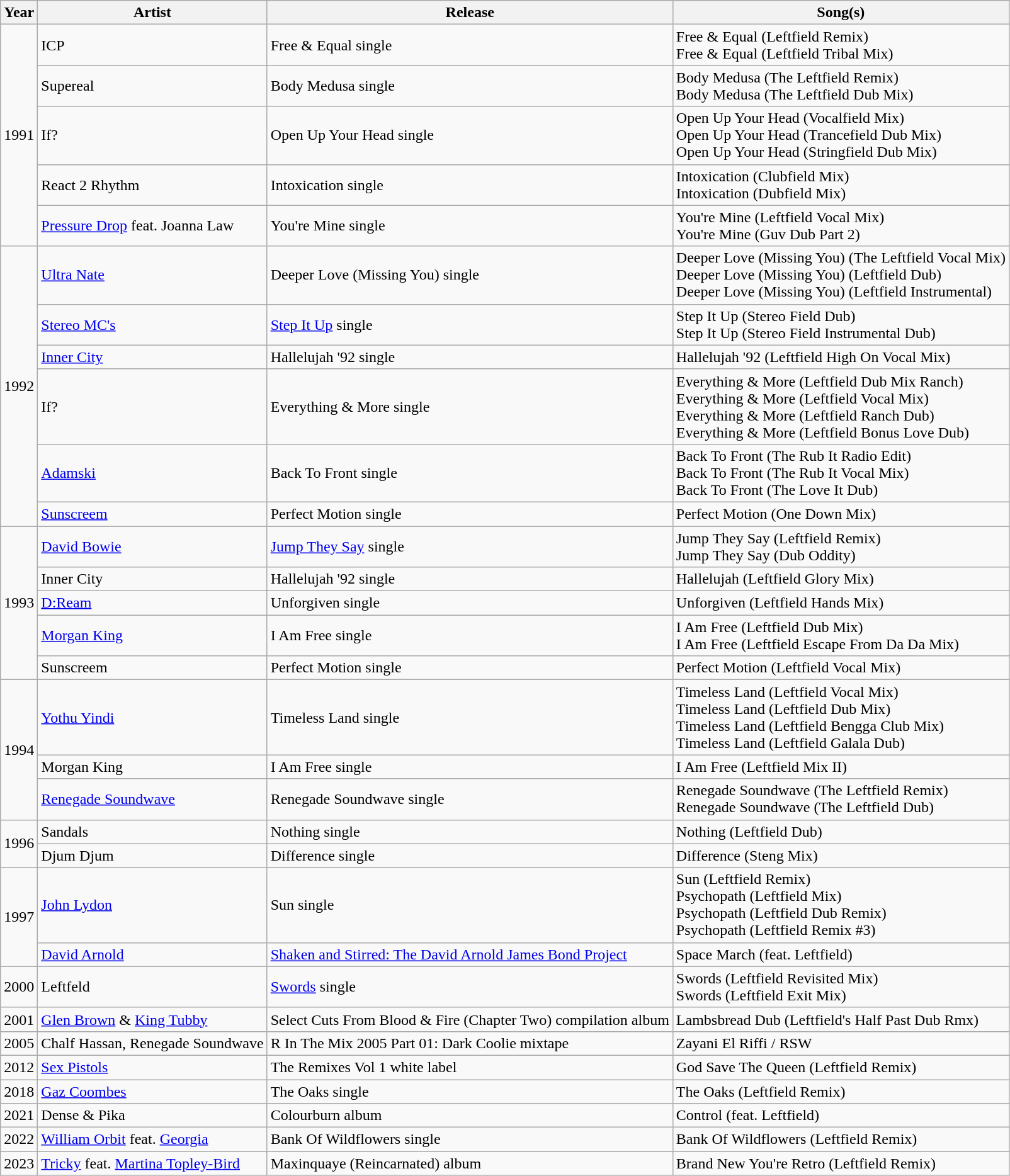<table class="wikitable">
<tr>
<th>Year</th>
<th>Artist</th>
<th>Release</th>
<th>Song(s)</th>
</tr>
<tr>
<td rowspan="5">1991</td>
<td>ICP</td>
<td>Free & Equal single</td>
<td>Free & Equal (Leftfield Remix)<br>Free & Equal (Leftfield Tribal Mix)</td>
</tr>
<tr>
<td>Supereal</td>
<td>Body Medusa single</td>
<td>Body Medusa (The Leftfield Remix)<br>Body Medusa (The Leftfield Dub Mix)</td>
</tr>
<tr>
<td>If?</td>
<td>Open Up Your Head single</td>
<td>Open Up Your Head (Vocalfield Mix)<br>Open Up Your Head (Trancefield Dub Mix)<br>Open Up Your Head (Stringfield Dub Mix)</td>
</tr>
<tr>
<td>React 2 Rhythm</td>
<td>Intoxication single</td>
<td>Intoxication (Clubfield Mix)<br>Intoxication (Dubfield Mix)</td>
</tr>
<tr>
<td><a href='#'>Pressure Drop</a> feat. Joanna Law</td>
<td>You're Mine single</td>
<td>You're Mine (Leftfield Vocal Mix)<br>You're Mine (Guv Dub Part 2)</td>
</tr>
<tr>
<td rowspan="6">1992</td>
<td><a href='#'>Ultra Nate</a></td>
<td>Deeper Love (Missing You) single</td>
<td>Deeper Love (Missing You) (The Leftfield Vocal Mix)<br>Deeper Love (Missing You) (Leftfield Dub)<br>Deeper Love (Missing You) (Leftfield Instrumental)</td>
</tr>
<tr>
<td><a href='#'>Stereo MC's</a></td>
<td><a href='#'>Step It Up</a> single</td>
<td>Step It Up (Stereo Field Dub)<br>Step It Up (Stereo Field Instrumental Dub)</td>
</tr>
<tr>
<td><a href='#'>Inner City</a></td>
<td>Hallelujah '92 single</td>
<td>Hallelujah '92 (Leftfield High On Vocal Mix)</td>
</tr>
<tr>
<td>If?</td>
<td>Everything & More single</td>
<td>Everything & More (Leftfield Dub Mix Ranch)<br>Everything & More (Leftfield Vocal Mix)<br>Everything & More (Leftfield Ranch Dub)<br>Everything & More (Leftfield Bonus Love Dub)</td>
</tr>
<tr>
<td><a href='#'>Adamski</a></td>
<td>Back To Front single</td>
<td>Back To Front (The Rub It Radio Edit)<br>Back To Front (The Rub It Vocal Mix)<br>Back To Front (The Love It Dub)</td>
</tr>
<tr>
<td><a href='#'>Sunscreem</a></td>
<td>Perfect Motion single</td>
<td>Perfect Motion (One Down Mix)</td>
</tr>
<tr>
<td rowspan="5">1993</td>
<td><a href='#'>David Bowie</a></td>
<td><a href='#'>Jump They Say</a> single</td>
<td>Jump They Say (Leftfield Remix)<br>Jump They Say (Dub Oddity)</td>
</tr>
<tr>
<td>Inner City</td>
<td>Hallelujah '92 single</td>
<td>Hallelujah (Leftfield Glory Mix)</td>
</tr>
<tr>
<td><a href='#'>D:Ream</a></td>
<td>Unforgiven single</td>
<td>Unforgiven (Leftfield Hands Mix)</td>
</tr>
<tr>
<td><a href='#'>Morgan King</a></td>
<td>I Am Free single</td>
<td>I Am Free (Leftfield Dub Mix)<br>I Am Free (Leftfield Escape From Da Da Mix)</td>
</tr>
<tr>
<td>Sunscreem</td>
<td>Perfect Motion single</td>
<td>Perfect Motion (Leftfield Vocal Mix)</td>
</tr>
<tr>
<td rowspan="3">1994</td>
<td><a href='#'>Yothu Yindi</a></td>
<td>Timeless Land single</td>
<td>Timeless Land (Leftfield Vocal Mix)<br>Timeless Land (Leftfield Dub Mix)<br>Timeless Land (Leftfield Bengga Club Mix)<br>Timeless Land (Leftfield Galala Dub)</td>
</tr>
<tr>
<td>Morgan King</td>
<td>I Am Free single</td>
<td>I Am Free (Leftfield Mix II)</td>
</tr>
<tr>
<td><a href='#'>Renegade Soundwave</a></td>
<td>Renegade Soundwave single</td>
<td>Renegade Soundwave (The Leftfield Remix)<br>Renegade Soundwave (The Leftfield Dub)</td>
</tr>
<tr>
<td rowspan="2">1996</td>
<td>Sandals</td>
<td>Nothing single</td>
<td>Nothing (Leftfield Dub)</td>
</tr>
<tr>
<td>Djum Djum</td>
<td>Difference single</td>
<td>Difference (Steng Mix)</td>
</tr>
<tr>
<td rowspan="2">1997</td>
<td><a href='#'>John Lydon</a></td>
<td>Sun single</td>
<td>Sun (Leftfield Remix)<br>Psychopath (Leftfield Mix)<br>Psychopath (Leftfield Dub Remix)<br>Psychopath (Leftfield Remix #3)</td>
</tr>
<tr>
<td><a href='#'>David Arnold</a></td>
<td><a href='#'>Shaken and Stirred: The David Arnold James Bond Project</a></td>
<td>Space March (feat. Leftfield)</td>
</tr>
<tr>
<td>2000</td>
<td>Leftfeld</td>
<td><a href='#'>Swords</a> single</td>
<td>Swords (Leftfield Revisited Mix)<br>Swords (Leftfield Exit Mix)</td>
</tr>
<tr>
<td>2001</td>
<td><a href='#'>Glen Brown</a> & <a href='#'>King Tubby</a></td>
<td>Select Cuts From Blood & Fire (Chapter Two) compilation album</td>
<td>Lambsbread Dub (Leftfield's Half Past Dub Rmx)</td>
</tr>
<tr>
<td>2005</td>
<td>Chalf Hassan, Renegade Soundwave</td>
<td>R In The Mix 2005 Part 01: Dark Coolie mixtape</td>
<td>Zayani El Riffi / RSW</td>
</tr>
<tr>
<td>2012</td>
<td><a href='#'>Sex Pistols</a></td>
<td>The Remixes Vol 1 white label</td>
<td>God Save The Queen (Leftfield Remix)</td>
</tr>
<tr>
<td>2018</td>
<td><a href='#'>Gaz Coombes</a></td>
<td>The Oaks single</td>
<td>The Oaks (Leftfield Remix)</td>
</tr>
<tr>
<td>2021</td>
<td>Dense & Pika</td>
<td>Colourburn album</td>
<td>Control (feat. Leftfield)</td>
</tr>
<tr>
<td>2022</td>
<td><a href='#'>William Orbit</a> feat. <a href='#'>Georgia</a></td>
<td>Bank Of Wildflowers single</td>
<td>Bank Of Wildflowers (Leftfield Remix)</td>
</tr>
<tr>
<td>2023</td>
<td><a href='#'>Tricky</a> feat. <a href='#'>Martina Topley-Bird</a></td>
<td>Maxinquaye (Reincarnated) album</td>
<td>Brand New You're Retro (Leftfield Remix)</td>
</tr>
</table>
